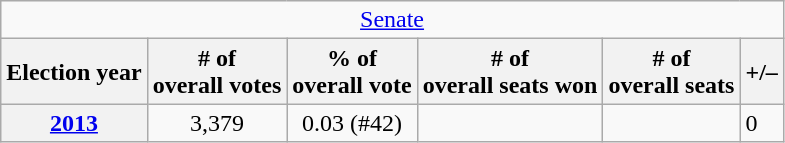<table class=wikitable>
<tr>
<td align=center colspan=7><a href='#'>Senate</a></td>
</tr>
<tr>
<th>Election year</th>
<th># of<br>overall votes</th>
<th>% of<br>overall vote</th>
<th># of<br>overall seats won</th>
<th># of<br>overall seats</th>
<th>+/–</th>
</tr>
<tr>
<th><a href='#'>2013</a></th>
<td align=center>3,379</td>
<td align=center>0.03 (#42)</td>
<td></td>
<td></td>
<td> 0</td>
</tr>
</table>
